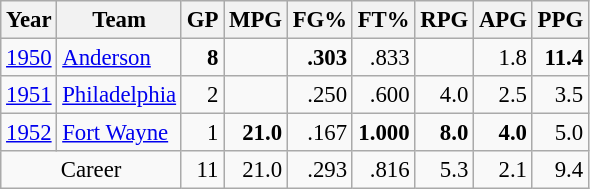<table class="wikitable sortable" style="font-size:95%; text-align:right;">
<tr>
<th>Year</th>
<th>Team</th>
<th>GP</th>
<th>MPG</th>
<th>FG%</th>
<th>FT%</th>
<th>RPG</th>
<th>APG</th>
<th>PPG</th>
</tr>
<tr>
<td style="text-align:left;"><a href='#'>1950</a></td>
<td style="text-align:left;"><a href='#'>Anderson</a></td>
<td><strong>8</strong></td>
<td></td>
<td><strong>.303</strong></td>
<td>.833</td>
<td></td>
<td>1.8</td>
<td><strong>11.4</strong></td>
</tr>
<tr>
<td style="text-align:left;"><a href='#'>1951</a></td>
<td style="text-align:left;"><a href='#'>Philadelphia</a></td>
<td>2</td>
<td></td>
<td>.250</td>
<td>.600</td>
<td>4.0</td>
<td>2.5</td>
<td>3.5</td>
</tr>
<tr>
<td style="text-align:left;"><a href='#'>1952</a></td>
<td style="text-align:left;"><a href='#'>Fort Wayne</a></td>
<td>1</td>
<td><strong>21.0</strong></td>
<td>.167</td>
<td><strong>1.000</strong></td>
<td><strong>8.0</strong></td>
<td><strong>4.0</strong></td>
<td>5.0</td>
</tr>
<tr>
<td colspan="2" style="text-align:center;">Career</td>
<td>11</td>
<td>21.0</td>
<td>.293</td>
<td>.816</td>
<td>5.3</td>
<td>2.1</td>
<td>9.4</td>
</tr>
</table>
